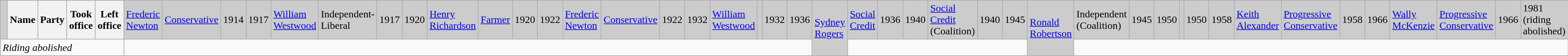<table class="wikitable">
<tr bgcolor="CCCCCC">
<td> </td>
<th width="30%"><strong>Name</strong></th>
<th width="30%"><strong>Party</strong></th>
<th width="20%"><strong>Took office</strong></th>
<th width="20%"><strong>Left office</strong><br></th>
<td><a href='#'>Frederic Newton</a><br></td>
<td><a href='#'>Conservative</a></td>
<td>1914</td>
<td>1917<br></td>
<td><a href='#'>William Westwood</a><br></td>
<td>Independent-Liberal</td>
<td>1917</td>
<td>1920<br></td>
<td><a href='#'>Henry Richardson</a><br></td>
<td><a href='#'>Farmer</a></td>
<td>1920</td>
<td>1922<br></td>
<td><a href='#'>Frederic Newton</a><br></td>
<td><a href='#'>Conservative</a></td>
<td>1922</td>
<td>1932<br></td>
<td><a href='#'>William Westwood</a><br></td>
<td></td>
<td>1932</td>
<td>1936<br></td>
<td rowspan="2"><a href='#'>Sydney Rogers</a><br></td>
<td><a href='#'>Social Credit</a></td>
<td>1936</td>
<td>1940<br></td>
<td><a href='#'>Social Credit</a> (Coalition)</td>
<td>1940</td>
<td>1945<br></td>
<td rowspan="2"><a href='#'>Ronald Robertson</a><br></td>
<td>Independent (Coalition)</td>
<td>1945</td>
<td>1950<br></td>
<td></td>
<td>1950</td>
<td>1958<br></td>
<td><a href='#'>Keith Alexander</a><br></td>
<td><a href='#'>Progressive Conservative</a></td>
<td>1958</td>
<td>1966<br></td>
<td><a href='#'>Wally McKenzie</a><br></td>
<td><a href='#'>Progressive Conservative</a></td>
<td>1966</td>
<td>1981 (riding abolished)</td>
</tr>
<tr>
<td colspan="5"><em>Riding abolished</em></td>
</tr>
</table>
